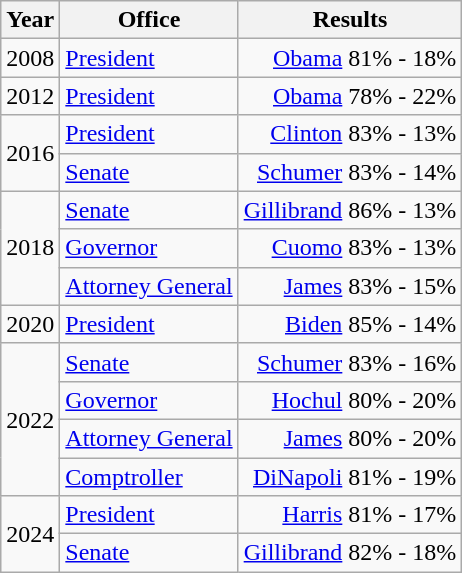<table class=wikitable>
<tr>
<th>Year</th>
<th>Office</th>
<th>Results</th>
</tr>
<tr>
<td>2008</td>
<td><a href='#'>President</a></td>
<td align="right" ><a href='#'>Obama</a> 81% - 18%</td>
</tr>
<tr>
<td>2012</td>
<td><a href='#'>President</a></td>
<td align="right" ><a href='#'>Obama</a> 78% - 22%</td>
</tr>
<tr>
<td rowspan=2>2016</td>
<td><a href='#'>President</a></td>
<td align="right" ><a href='#'>Clinton</a> 83% - 13%</td>
</tr>
<tr>
<td><a href='#'>Senate</a></td>
<td align="right" ><a href='#'>Schumer</a> 83% - 14%</td>
</tr>
<tr>
<td rowspan=3>2018</td>
<td><a href='#'>Senate</a></td>
<td align="right" ><a href='#'>Gillibrand</a> 86% - 13%</td>
</tr>
<tr>
<td><a href='#'>Governor</a></td>
<td align="right" ><a href='#'>Cuomo</a> 83% - 13%</td>
</tr>
<tr>
<td><a href='#'>Attorney General</a></td>
<td align="right" ><a href='#'>James</a> 83% - 15%</td>
</tr>
<tr>
<td>2020</td>
<td><a href='#'>President</a></td>
<td align="right" ><a href='#'>Biden</a> 85% - 14%</td>
</tr>
<tr>
<td rowspan=4>2022</td>
<td><a href='#'>Senate</a></td>
<td align="right" ><a href='#'>Schumer</a> 83% - 16%</td>
</tr>
<tr>
<td><a href='#'>Governor</a></td>
<td align="right" ><a href='#'>Hochul</a> 80% - 20%</td>
</tr>
<tr>
<td><a href='#'>Attorney General</a></td>
<td align="right" ><a href='#'>James</a> 80% - 20%</td>
</tr>
<tr>
<td><a href='#'>Comptroller</a></td>
<td align="right" ><a href='#'>DiNapoli</a> 81% - 19%</td>
</tr>
<tr>
<td rowspan=2>2024</td>
<td><a href='#'>President</a></td>
<td align="right" ><a href='#'>Harris</a> 81% - 17%</td>
</tr>
<tr>
<td><a href='#'>Senate</a></td>
<td align="right" ><a href='#'>Gillibrand</a> 82% - 18%</td>
</tr>
</table>
